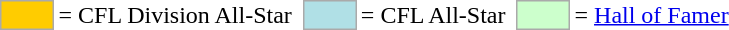<table>
<tr>
<td style="background-color:#FFCC00; border:1px solid #aaaaaa; width:2em;"></td>
<td>= CFL Division All-Star</td>
<td></td>
<td style="background-color:#B0E0E6; border:1px solid #aaaaaa; width:2em;"></td>
<td>= CFL All-Star</td>
<td></td>
<td style="background-color:#CCFFCC; border:1px solid #aaaaaa; width:2em;"></td>
<td>= <a href='#'>Hall of Famer</a></td>
</tr>
</table>
